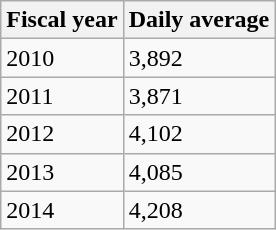<table class="wikitable">
<tr>
<th>Fiscal year</th>
<th>Daily average</th>
</tr>
<tr>
<td>2010</td>
<td>3,892</td>
</tr>
<tr>
<td>2011</td>
<td>3,871</td>
</tr>
<tr>
<td>2012</td>
<td>4,102</td>
</tr>
<tr>
<td>2013</td>
<td>4,085</td>
</tr>
<tr>
<td>2014</td>
<td>4,208</td>
</tr>
</table>
